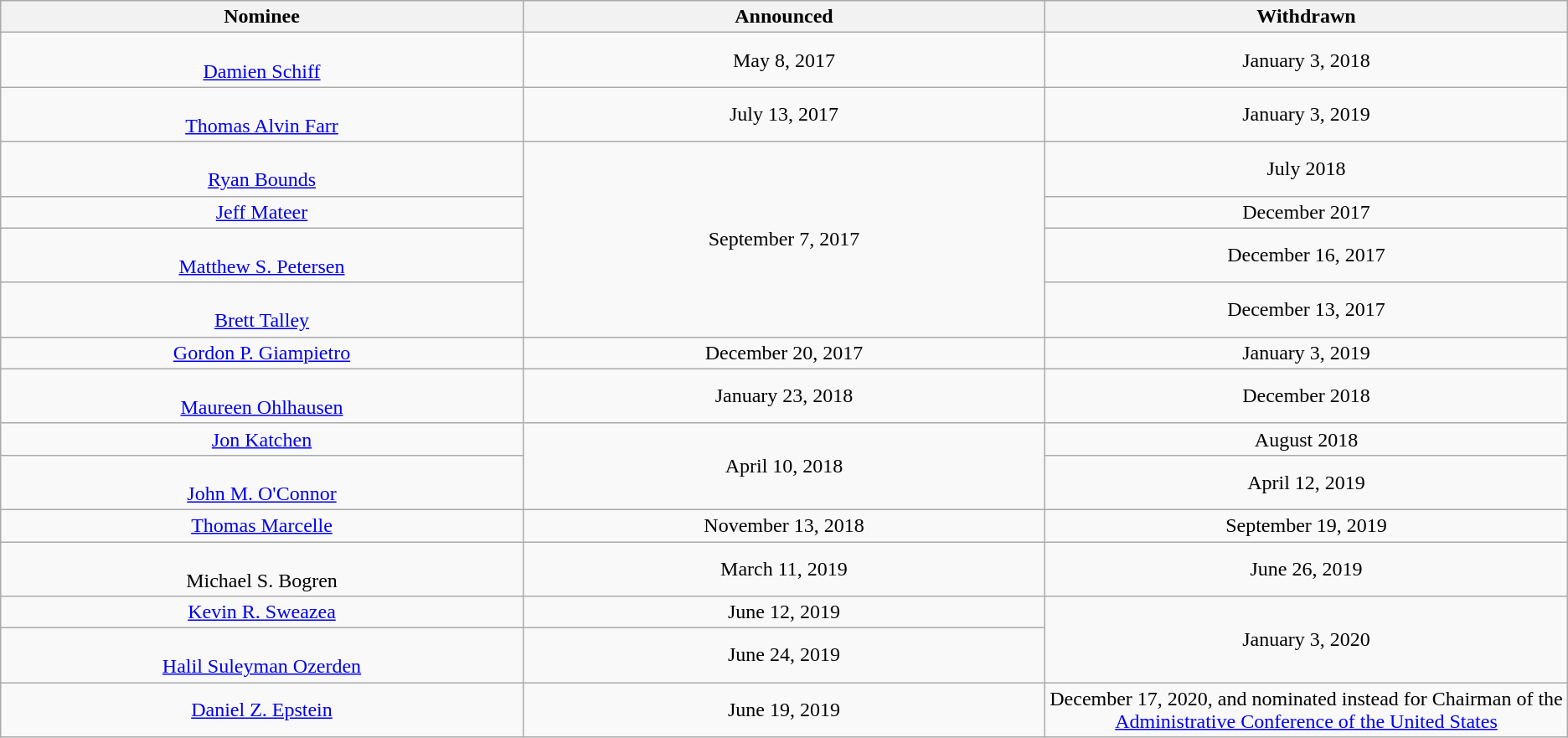<table class="wikitable sortable" style="text-align:center">
<tr>
<th style="width:20%;">Nominee</th>
<th style="width:20%;">Announced</th>
<th style="width:20%;">Withdrawn</th>
</tr>
<tr>
<td><br><a href='#'>Damien Schiff</a></td>
<td>May 8, 2017</td>
<td>January 3, 2018</td>
</tr>
<tr>
<td><br><a href='#'>Thomas Alvin Farr</a></td>
<td>July 13, 2017</td>
<td>January 3, 2019</td>
</tr>
<tr>
<td><br><a href='#'>Ryan Bounds</a></td>
<td rowspan="4">September 7, 2017</td>
<td>July 2018</td>
</tr>
<tr>
<td><a href='#'>Jeff Mateer</a></td>
<td>December 2017</td>
</tr>
<tr>
<td><br><a href='#'>Matthew S. Petersen</a></td>
<td>December 16, 2017</td>
</tr>
<tr>
<td><br><a href='#'>Brett Talley</a></td>
<td>December 13, 2017</td>
</tr>
<tr>
<td><a href='#'>Gordon P. Giampietro</a></td>
<td>December 20, 2017</td>
<td>January 3, 2019</td>
</tr>
<tr>
<td><br><a href='#'>Maureen Ohlhausen</a></td>
<td>January 23, 2018</td>
<td>December 2018</td>
</tr>
<tr>
<td><a href='#'>Jon Katchen</a></td>
<td rowspan="2">April 10, 2018</td>
<td>August 2018</td>
</tr>
<tr>
<td><br><a href='#'>John M. O'Connor</a></td>
<td>April 12, 2019</td>
</tr>
<tr>
<td><a href='#'>Thomas Marcelle</a></td>
<td>November 13, 2018</td>
<td>September 19, 2019</td>
</tr>
<tr>
<td><br>Michael S. Bogren</td>
<td>March 11, 2019</td>
<td>June 26, 2019</td>
</tr>
<tr>
<td><a href='#'>Kevin R. Sweazea</a></td>
<td>June 12, 2019</td>
<td rowspan="2">January 3, 2020</td>
</tr>
<tr>
<td><br><a href='#'>Halil Suleyman Ozerden</a></td>
<td>June 24, 2019</td>
</tr>
<tr>
<td><a href='#'>Daniel Z. Epstein</a></td>
<td>June 19, 2019</td>
<td>December 17, 2020, and nominated instead for Chairman of the <a href='#'>Administrative Conference of the United States</a></td>
</tr>
</table>
